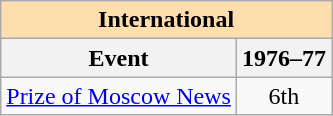<table class="wikitable" style="text-align:center">
<tr>
<th style="background-color: #ffdead; " colspan=2 align=center>International</th>
</tr>
<tr>
<th>Event</th>
<th>1976–77</th>
</tr>
<tr>
<td align=left><a href='#'>Prize of Moscow News</a></td>
<td>6th</td>
</tr>
</table>
